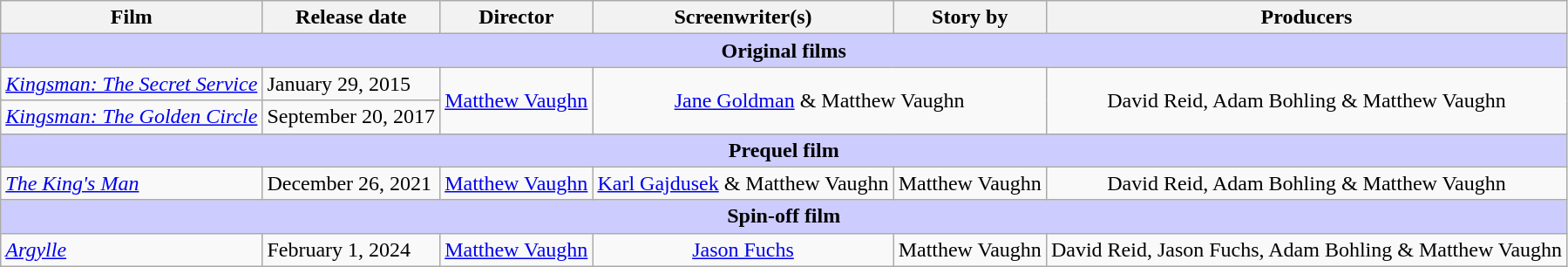<table class="wikitable plainrowheaders" style="text-align:center;">
<tr>
<th>Film</th>
<th>Release date</th>
<th>Director</th>
<th>Screenwriter(s)</th>
<th>Story by</th>
<th>Producers</th>
</tr>
<tr>
<th colspan="7" style="background-color:#ccccff;">Original films</th>
</tr>
<tr>
<td style="text-align:left"><em><a href='#'>Kingsman: The Secret Service</a></em></td>
<td style="text-align:left">January 29, 2015</td>
<td rowspan="2"><a href='#'>Matthew Vaughn</a></td>
<td rowspan="2" colspan="2"><a href='#'>Jane Goldman</a> & Matthew Vaughn</td>
<td rowspan="2">David Reid, Adam Bohling & Matthew Vaughn</td>
</tr>
<tr>
<td style="text-align:left"><em><a href='#'>Kingsman: The Golden Circle</a></em></td>
<td style="text-align:left">September 20, 2017</td>
</tr>
<tr>
<th colspan="7" style="background-color:#ccccff;">Prequel film</th>
</tr>
<tr>
<td style="text-align:left"><em><a href='#'>The King's Man</a></em></td>
<td style="text-align:left">December 26, 2021</td>
<td><a href='#'>Matthew Vaughn</a></td>
<td><a href='#'>Karl Gajdusek</a> & Matthew Vaughn</td>
<td>Matthew Vaughn</td>
<td>David Reid, Adam Bohling & Matthew Vaughn</td>
</tr>
<tr>
<th colspan="7" style="background-color:#ccccff;">Spin-off film</th>
</tr>
<tr>
<td style="text-align:left"><em><a href='#'>Argylle</a></em></td>
<td style="text-align:left">February 1, 2024</td>
<td rowspan="1"><a href='#'>Matthew Vaughn</a></td>
<td><a href='#'>Jason Fuchs</a></td>
<td rowspan="1">Matthew Vaughn</td>
<td>David Reid, Jason Fuchs, Adam Bohling & Matthew Vaughn</td>
</tr>
</table>
